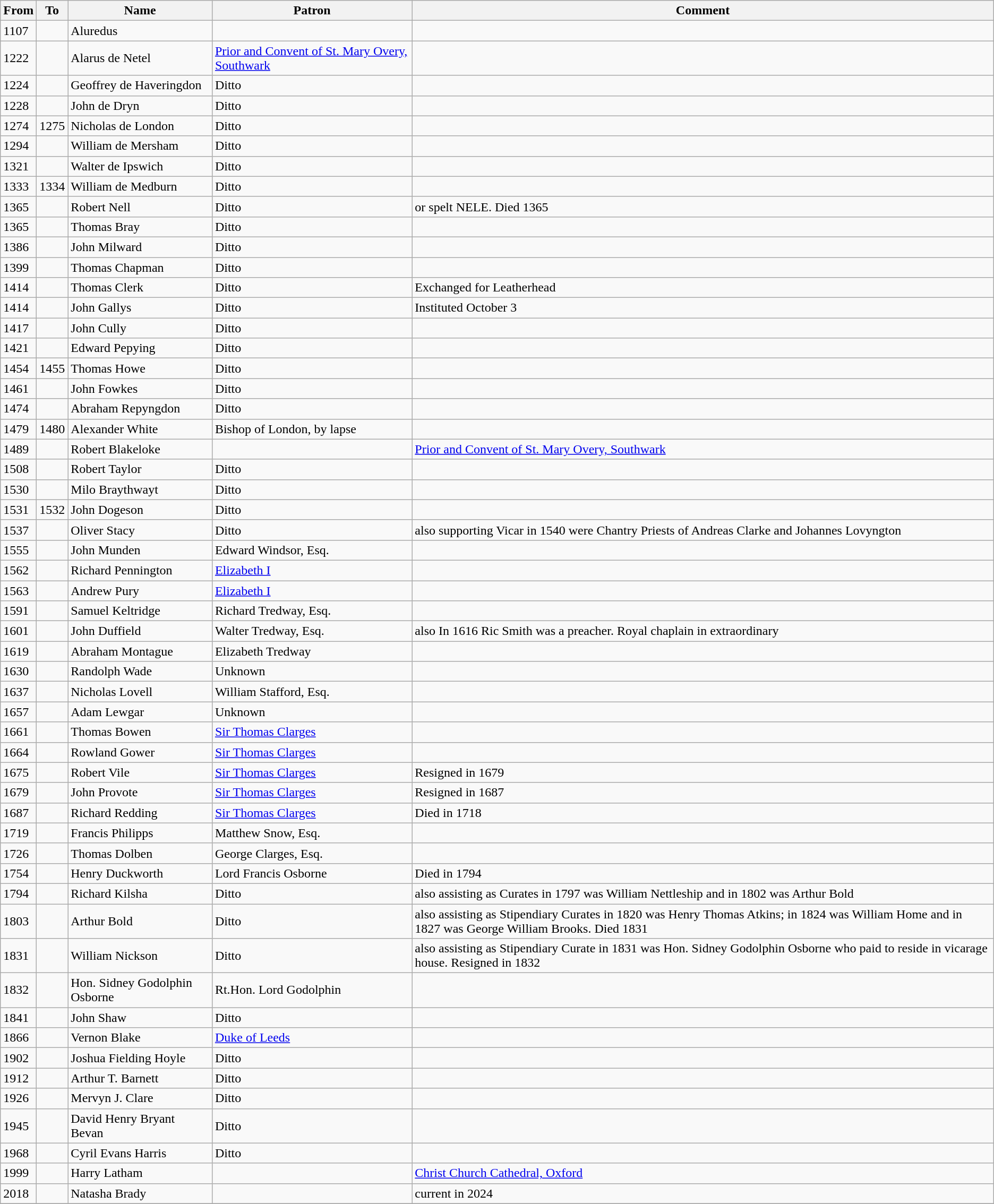<table class="wikitable sortable collapsible" border="1">
<tr>
<th scope="col">From</th>
<th scope="col">To</th>
<th scope="col">Name</th>
<th scope="col">Patron</th>
<th scope="col" class="unsortable">Comment</th>
</tr>
<tr>
<td>1107</td>
<td></td>
<td>Aluredus</td>
<td></td>
<td></td>
</tr>
<tr>
<td>1222</td>
<td></td>
<td>Alarus de Netel</td>
<td><a href='#'>Prior and Convent of St. Mary Overy, Southwark</a></td>
<td></td>
</tr>
<tr>
<td>1224</td>
<td></td>
<td>Geoffrey de Haveringdon</td>
<td>Ditto</td>
<td></td>
</tr>
<tr>
<td>1228</td>
<td></td>
<td>John de Dryn</td>
<td>Ditto</td>
<td></td>
</tr>
<tr>
<td>1274</td>
<td>1275</td>
<td>Nicholas de London</td>
<td>Ditto</td>
<td></td>
</tr>
<tr>
<td>1294</td>
<td></td>
<td>William de Mersham</td>
<td>Ditto</td>
<td></td>
</tr>
<tr>
<td>1321</td>
<td></td>
<td>Walter de Ipswich</td>
<td>Ditto</td>
<td></td>
</tr>
<tr>
<td>1333</td>
<td>1334</td>
<td>William de Medburn</td>
<td>Ditto</td>
<td></td>
</tr>
<tr>
<td>1365</td>
<td></td>
<td>Robert Nell</td>
<td>Ditto</td>
<td>or spelt NELE. Died 1365</td>
</tr>
<tr>
<td>1365</td>
<td></td>
<td>Thomas Bray</td>
<td>Ditto</td>
<td></td>
</tr>
<tr>
<td>1386</td>
<td></td>
<td>John Milward</td>
<td>Ditto</td>
<td></td>
</tr>
<tr>
<td>1399</td>
<td></td>
<td>Thomas Chapman</td>
<td>Ditto</td>
<td></td>
</tr>
<tr>
<td>1414</td>
<td></td>
<td>Thomas Clerk</td>
<td>Ditto</td>
<td>Exchanged  for Leatherhead</td>
</tr>
<tr>
<td>1414</td>
<td></td>
<td>John Gallys</td>
<td>Ditto</td>
<td>Instituted October 3</td>
</tr>
<tr>
<td>1417</td>
<td></td>
<td>John Cully</td>
<td>Ditto</td>
<td></td>
</tr>
<tr>
<td>1421</td>
<td></td>
<td>Edward Pepying</td>
<td>Ditto</td>
<td></td>
</tr>
<tr>
<td>1454</td>
<td>1455</td>
<td>Thomas Howe</td>
<td>Ditto</td>
<td></td>
</tr>
<tr>
<td>1461</td>
<td></td>
<td>John Fowkes</td>
<td>Ditto</td>
<td></td>
</tr>
<tr>
<td>1474</td>
<td></td>
<td>Abraham Repyngdon</td>
<td>Ditto</td>
<td></td>
</tr>
<tr>
<td>1479</td>
<td>1480</td>
<td>Alexander White</td>
<td>Bishop of London, by lapse</td>
<td></td>
</tr>
<tr>
<td>1489</td>
<td></td>
<td>Robert Blakeloke</td>
<td></td>
<td><a href='#'>Prior and Convent of St. Mary Overy, Southwark</a></td>
</tr>
<tr>
<td>1508</td>
<td></td>
<td>Robert Taylor</td>
<td>Ditto</td>
<td></td>
</tr>
<tr>
<td>1530</td>
<td></td>
<td>Milo Braythwayt</td>
<td>Ditto</td>
<td></td>
</tr>
<tr>
<td>1531</td>
<td>1532</td>
<td>John Dogeson</td>
<td>Ditto</td>
<td></td>
</tr>
<tr>
<td>1537</td>
<td></td>
<td>Oliver Stacy</td>
<td>Ditto</td>
<td>also supporting Vicar in 1540 were Chantry Priests of Andreas Clarke and Johannes Lovyngton</td>
</tr>
<tr>
<td>1555</td>
<td></td>
<td>John Munden</td>
<td>Edward Windsor, Esq.</td>
<td></td>
</tr>
<tr>
<td>1562</td>
<td></td>
<td>Richard Pennington</td>
<td><a href='#'>Elizabeth I</a></td>
<td></td>
</tr>
<tr>
<td>1563</td>
<td></td>
<td>Andrew Pury</td>
<td><a href='#'>Elizabeth I</a></td>
<td></td>
</tr>
<tr>
<td>1591</td>
<td></td>
<td>Samuel Keltridge</td>
<td>Richard Tredway, Esq.</td>
<td></td>
</tr>
<tr>
<td>1601</td>
<td></td>
<td>John Duffield</td>
<td>Walter Tredway, Esq.</td>
<td>also In 1616 Ric Smith was a preacher. Royal chaplain in extraordinary</td>
</tr>
<tr>
<td>1619</td>
<td></td>
<td>Abraham Montague</td>
<td>Elizabeth Tredway</td>
<td></td>
</tr>
<tr>
<td>1630</td>
<td></td>
<td>Randolph Wade</td>
<td>Unknown</td>
<td></td>
</tr>
<tr>
<td>1637</td>
<td></td>
<td>Nicholas Lovell</td>
<td>William Stafford, Esq.</td>
<td></td>
</tr>
<tr>
<td>1657</td>
<td></td>
<td>Adam Lewgar</td>
<td>Unknown</td>
<td></td>
</tr>
<tr>
<td>1661</td>
<td></td>
<td>Thomas Bowen</td>
<td><a href='#'>Sir Thomas Clarges</a></td>
<td></td>
</tr>
<tr>
<td>1664</td>
<td></td>
<td>Rowland Gower</td>
<td><a href='#'>Sir Thomas Clarges</a></td>
<td></td>
</tr>
<tr>
<td>1675</td>
<td></td>
<td>Robert Vile</td>
<td><a href='#'>Sir Thomas Clarges</a></td>
<td>Resigned in 1679</td>
</tr>
<tr>
<td>1679</td>
<td></td>
<td>John Provote</td>
<td><a href='#'>Sir Thomas Clarges</a></td>
<td>Resigned in 1687</td>
</tr>
<tr>
<td>1687</td>
<td></td>
<td>Richard Redding</td>
<td><a href='#'>Sir Thomas Clarges</a></td>
<td>Died in 1718</td>
</tr>
<tr>
<td>1719</td>
<td></td>
<td>Francis Philipps</td>
<td>Matthew Snow, Esq.</td>
<td></td>
</tr>
<tr>
<td>1726</td>
<td></td>
<td>Thomas Dolben</td>
<td>George Clarges, Esq.</td>
<td></td>
</tr>
<tr>
<td>1754</td>
<td></td>
<td>Henry Duckworth</td>
<td>Lord Francis Osborne</td>
<td>Died in 1794</td>
</tr>
<tr>
<td>1794</td>
<td></td>
<td>Richard Kilsha</td>
<td>Ditto</td>
<td>also assisting as Curates in 1797 was William Nettleship and in 1802 was Arthur Bold</td>
</tr>
<tr>
<td>1803</td>
<td></td>
<td>Arthur Bold</td>
<td>Ditto</td>
<td>also assisting as Stipendiary Curates in 1820 was Henry Thomas Atkins; in 1824 was William Home and in 1827 was George William Brooks. Died 1831</td>
</tr>
<tr>
<td>1831</td>
<td></td>
<td>William Nickson</td>
<td>Ditto</td>
<td>also assisting as Stipendiary Curate in 1831 was Hon. Sidney Godolphin Osborne who paid to reside in vicarage house. Resigned in 1832</td>
</tr>
<tr>
<td>1832</td>
<td></td>
<td>Hon. Sidney Godolphin Osborne</td>
<td>Rt.Hon. Lord Godolphin</td>
<td></td>
</tr>
<tr>
<td>1841</td>
<td></td>
<td>John Shaw</td>
<td>Ditto</td>
<td></td>
</tr>
<tr>
<td>1866</td>
<td></td>
<td>Vernon Blake</td>
<td><a href='#'>Duke of Leeds</a></td>
<td></td>
</tr>
<tr>
<td>1902</td>
<td></td>
<td>Joshua Fielding Hoyle</td>
<td>Ditto</td>
<td></td>
</tr>
<tr>
<td>1912</td>
<td></td>
<td>Arthur T. Barnett</td>
<td>Ditto</td>
<td></td>
</tr>
<tr>
<td>1926</td>
<td></td>
<td>Mervyn J. Clare</td>
<td>Ditto</td>
<td></td>
</tr>
<tr>
<td>1945</td>
<td></td>
<td>David Henry Bryant Bevan</td>
<td>Ditto</td>
<td></td>
</tr>
<tr>
<td>1968</td>
<td></td>
<td>Cyril Evans Harris</td>
<td>Ditto</td>
<td></td>
</tr>
<tr>
<td>1999</td>
<td></td>
<td>Harry Latham</td>
<td></td>
<td><a href='#'>Christ Church Cathedral, Oxford</a></td>
</tr>
<tr>
<td>2018</td>
<td></td>
<td>Natasha Brady</td>
<td></td>
<td>current in 2024</td>
</tr>
<tr>
</tr>
</table>
